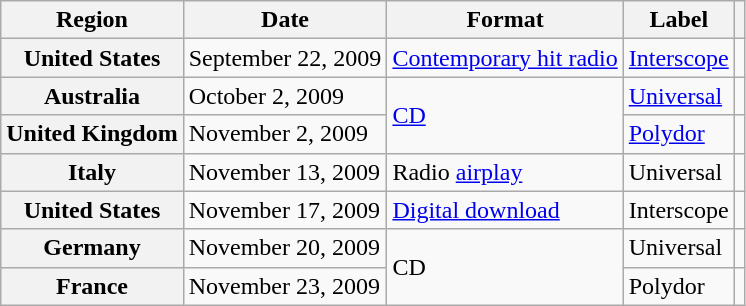<table class="wikitable plainrowheaders">
<tr>
<th scope="col">Region</th>
<th scope="col">Date</th>
<th scope="col">Format</th>
<th scope="col">Label</th>
<th scope="col"></th>
</tr>
<tr>
<th scope="row">United States</th>
<td>September 22, 2009</td>
<td><a href='#'>Contemporary hit radio</a></td>
<td><a href='#'>Interscope</a></td>
<td></td>
</tr>
<tr>
<th scope="row">Australia</th>
<td>October 2, 2009</td>
<td rowspan="2"><a href='#'>CD</a></td>
<td><a href='#'>Universal</a></td>
<td></td>
</tr>
<tr>
<th scope="row">United Kingdom</th>
<td>November 2, 2009</td>
<td><a href='#'>Polydor</a></td>
<td></td>
</tr>
<tr>
<th scope="row">Italy</th>
<td>November 13, 2009</td>
<td>Radio <a href='#'>airplay</a></td>
<td>Universal</td>
<td></td>
</tr>
<tr>
<th scope="row">United States</th>
<td>November 17, 2009</td>
<td><a href='#'>Digital download</a> </td>
<td>Interscope</td>
<td></td>
</tr>
<tr>
<th scope="row">Germany</th>
<td>November 20, 2009</td>
<td rowspan="2">CD</td>
<td>Universal</td>
<td></td>
</tr>
<tr>
<th scope="row">France</th>
<td>November 23, 2009</td>
<td>Polydor</td>
<td></td>
</tr>
</table>
